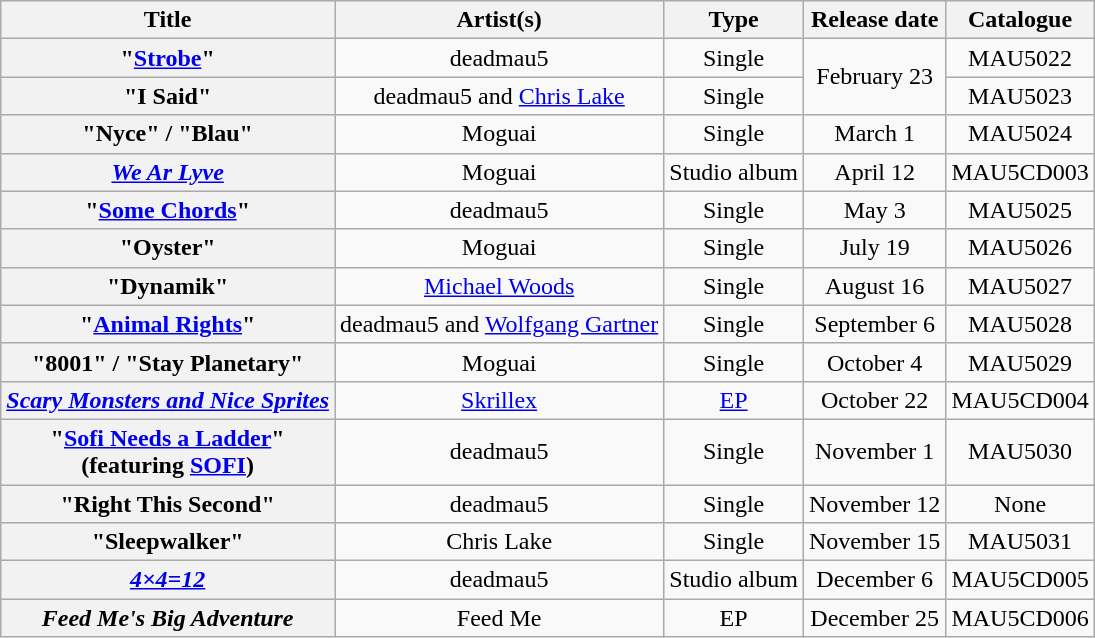<table class="wikitable sortable plainrowheaders" style="text-align:center;">
<tr>
<th>Title</th>
<th>Artist(s)</th>
<th>Type</th>
<th>Release date</th>
<th>Catalogue</th>
</tr>
<tr>
<th scope="row">"<a href='#'>Strobe</a>"</th>
<td>deadmau5</td>
<td>Single</td>
<td rowspan="2">February 23</td>
<td align="center">MAU5022</td>
</tr>
<tr>
<th scope="row">"I Said"</th>
<td>deadmau5 and <a href='#'>Chris Lake</a></td>
<td>Single</td>
<td align="center">MAU5023</td>
</tr>
<tr>
<th scope="row">"Nyce" / "Blau"</th>
<td>Moguai</td>
<td>Single</td>
<td>March 1</td>
<td align="center">MAU5024</td>
</tr>
<tr>
<th scope="row"><em><a href='#'>We Ar Lyve</a></em></th>
<td>Moguai</td>
<td>Studio album</td>
<td>April 12</td>
<td>MAU5CD003</td>
</tr>
<tr>
<th scope="row">"<a href='#'>Some Chords</a>"</th>
<td>deadmau5</td>
<td>Single</td>
<td>May 3</td>
<td align="center">MAU5025</td>
</tr>
<tr>
<th scope="row">"Oyster"</th>
<td>Moguai</td>
<td>Single</td>
<td>July 19</td>
<td>MAU5026</td>
</tr>
<tr>
<th scope="row">"Dynamik"</th>
<td><a href='#'>Michael Woods</a></td>
<td>Single</td>
<td>August 16</td>
<td>MAU5027</td>
</tr>
<tr>
<th scope="row">"<a href='#'>Animal Rights</a>"</th>
<td>deadmau5 and <a href='#'>Wolfgang Gartner</a></td>
<td>Single</td>
<td>September 6</td>
<td align="center">MAU5028</td>
</tr>
<tr>
<th scope="row">"8001" / "Stay Planetary"</th>
<td>Moguai</td>
<td>Single</td>
<td>October 4</td>
<td>MAU5029</td>
</tr>
<tr>
<th scope="row"><em><a href='#'>Scary Monsters and Nice Sprites</a></em></th>
<td><a href='#'>Skrillex</a></td>
<td><a href='#'>EP</a></td>
<td>October 22</td>
<td>MAU5CD004</td>
</tr>
<tr>
<th scope="row">"<a href='#'>Sofi Needs a Ladder</a>" <br><span>(featuring <a href='#'>SOFI</a>)</span></th>
<td>deadmau5</td>
<td>Single</td>
<td>November 1</td>
<td align="center">MAU5030</td>
</tr>
<tr>
<th scope="row">"Right This Second"</th>
<td>deadmau5</td>
<td>Single</td>
<td>November 12</td>
<td align="center">None</td>
</tr>
<tr>
<th scope="row">"Sleepwalker"</th>
<td>Chris Lake</td>
<td>Single</td>
<td>November 15</td>
<td>MAU5031</td>
</tr>
<tr>
<th scope="row"><em><a href='#'>4×4=12</a></em></th>
<td>deadmau5</td>
<td>Studio album</td>
<td>December 6</td>
<td>MAU5CD005</td>
</tr>
<tr>
<th scope="row"><em>Feed Me's Big Adventure</em></th>
<td>Feed Me</td>
<td>EP</td>
<td>December 25</td>
<td>MAU5CD006</td>
</tr>
</table>
